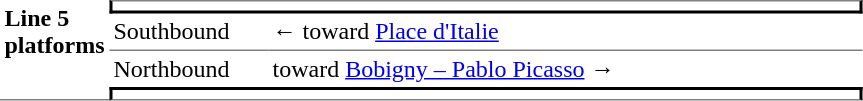<table border=0 cellspacing=0 cellpadding=3>
<tr>
<td style="border-bottom:solid 1px gray;" width=50 rowspan=10 valign=top><strong>Line 5 platforms</strong></td>
<td style="border-top:solid 1px gray;border-right:solid 2px black;border-left:solid 2px black;border-bottom:solid 2px black;text-align:center;" colspan=2></td>
</tr>
<tr>
<td style="border-bottom:solid 1px gray;" width=100>Southbound</td>
<td style="border-bottom:solid 1px gray;" width=390>←   toward <a href='#'>Place d'Italie</a> </td>
</tr>
<tr>
<td>Northbound</td>
<td>   toward <a href='#'>Bobigny – Pablo Picasso</a>  →</td>
</tr>
<tr>
<td style="border-top:solid 2px black;border-right:solid 2px black;border-left:solid 2px black;border-bottom:solid 1px gray;text-align:center;" colspan=2></td>
</tr>
</table>
